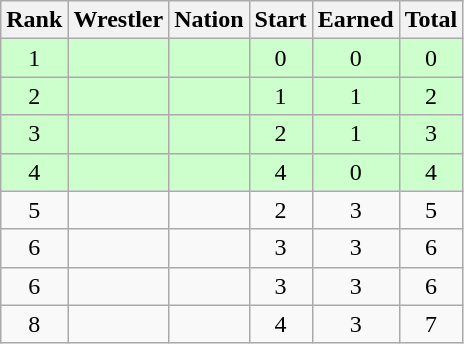<table class="wikitable sortable" style="text-align:center;">
<tr>
<th>Rank</th>
<th>Wrestler</th>
<th>Nation</th>
<th>Start</th>
<th>Earned</th>
<th>Total</th>
</tr>
<tr style="background:#cfc;">
<td>1</td>
<td align=left></td>
<td align=left></td>
<td>0</td>
<td>0</td>
<td>0</td>
</tr>
<tr style="background:#cfc;">
<td>2</td>
<td align=left></td>
<td align=left></td>
<td>1</td>
<td>1</td>
<td>2</td>
</tr>
<tr style="background:#cfc;">
<td>3</td>
<td align=left></td>
<td align=left></td>
<td>2</td>
<td>1</td>
<td>3</td>
</tr>
<tr style="background:#cfc;">
<td>4</td>
<td align=left></td>
<td align=left></td>
<td>4</td>
<td>0</td>
<td>4</td>
</tr>
<tr>
<td>5</td>
<td align=left></td>
<td align=left></td>
<td>2</td>
<td>3</td>
<td>5</td>
</tr>
<tr>
<td>6</td>
<td align=left></td>
<td align=left></td>
<td>3</td>
<td>3</td>
<td>6</td>
</tr>
<tr>
<td>6</td>
<td align=left></td>
<td align=left></td>
<td>3</td>
<td>3</td>
<td>6</td>
</tr>
<tr>
<td>8</td>
<td align=left></td>
<td align=left></td>
<td>4</td>
<td>3</td>
<td>7</td>
</tr>
</table>
